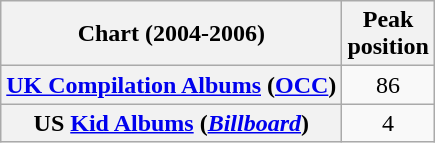<table class="wikitable sortable plainrowheaders" style="text-align:center">
<tr>
<th scope="col">Chart (2004-2006)</th>
<th scope="col">Peak<br>position</th>
</tr>
<tr>
<th scope="row"><a href='#'>UK Compilation Albums</a> (<a href='#'>OCC</a>)</th>
<td>86</td>
</tr>
<tr>
<th scope="row">US <a href='#'>Kid Albums</a> (<a href='#'><em>Billboard</em></a>)</th>
<td>4</td>
</tr>
</table>
